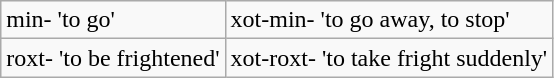<table class="wikitable">
<tr>
<td>min- 'to go'</td>
<td>xot-min- 'to go away, to stop'</td>
</tr>
<tr>
<td>roxt- 'to be frightened'</td>
<td>xot-roxt- 'to take fright suddenly'</td>
</tr>
</table>
